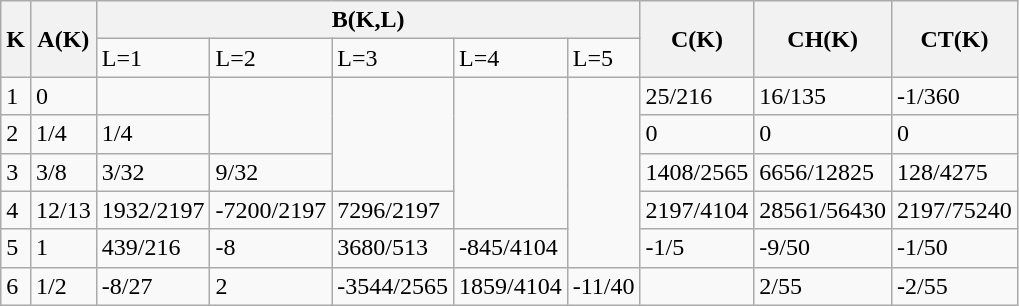<table class="wikitable">
<tr>
<th rowspan="2">K</th>
<th rowspan="2">A(K)</th>
<th colspan="5">B(K,L)</th>
<th rowspan="2">C(K)</th>
<th rowspan="2">CH(K)</th>
<th rowspan="2">CT(K)</th>
</tr>
<tr>
<td>L=1</td>
<td>L=2</td>
<td>L=3</td>
<td>L=4</td>
<td>L=5</td>
</tr>
<tr>
<td>1</td>
<td>0</td>
<td></td>
<td rowspan="2"></td>
<td rowspan="3"></td>
<td rowspan="4"></td>
<td rowspan="5"></td>
<td>25/216</td>
<td>16/135</td>
<td>-1/360</td>
</tr>
<tr>
<td>2</td>
<td>1/4</td>
<td>1/4</td>
<td>0</td>
<td>0</td>
<td>0</td>
</tr>
<tr>
<td>3</td>
<td>3/8</td>
<td>3/32</td>
<td>9/32</td>
<td>1408/2565</td>
<td>6656/12825</td>
<td>128/4275</td>
</tr>
<tr>
<td>4</td>
<td>12/13</td>
<td>1932/2197</td>
<td>-7200/2197</td>
<td>7296/2197</td>
<td>2197/4104</td>
<td>28561/56430</td>
<td>2197/75240</td>
</tr>
<tr>
<td>5</td>
<td>1</td>
<td>439/216</td>
<td>-8</td>
<td>3680/513</td>
<td>-845/4104</td>
<td>-1/5</td>
<td>-9/50</td>
<td>-1/50</td>
</tr>
<tr>
<td>6</td>
<td>1/2</td>
<td>-8/27</td>
<td>2</td>
<td>-3544/2565</td>
<td>1859/4104</td>
<td>-11/40</td>
<td></td>
<td>2/55</td>
<td>-2/55</td>
</tr>
</table>
